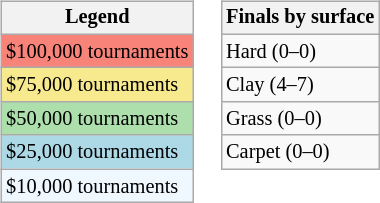<table>
<tr valign=top>
<td><br><table class=wikitable style="font-size:85%">
<tr>
<th>Legend</th>
</tr>
<tr style="background:#f88379;">
<td>$100,000 tournaments</td>
</tr>
<tr style="background:#f7e98e;">
<td>$75,000 tournaments</td>
</tr>
<tr style="background:#addfad;">
<td>$50,000 tournaments</td>
</tr>
<tr style="background:lightblue;">
<td>$25,000 tournaments</td>
</tr>
<tr style="background:#f0f8ff;">
<td>$10,000 tournaments</td>
</tr>
</table>
</td>
<td><br><table class=wikitable style="font-size:85%">
<tr>
<th>Finals by surface</th>
</tr>
<tr>
<td>Hard (0–0)</td>
</tr>
<tr>
<td>Clay (4–7)</td>
</tr>
<tr>
<td>Grass (0–0)</td>
</tr>
<tr>
<td>Carpet (0–0)</td>
</tr>
</table>
</td>
</tr>
</table>
